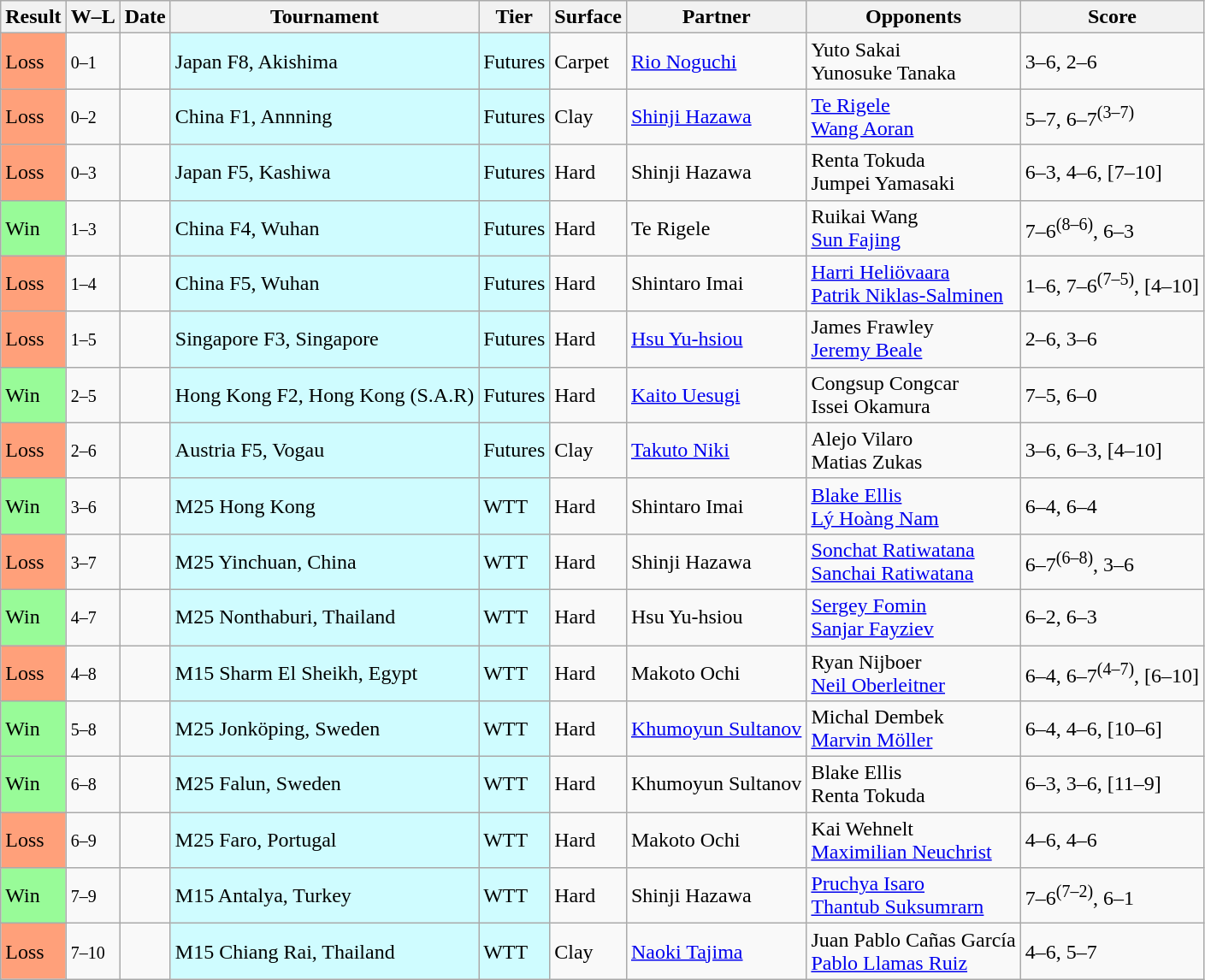<table class="sortable wikitable nowrap">
<tr>
<th>Result</th>
<th class="unsortable">W–L</th>
<th>Date</th>
<th>Tournament</th>
<th>Tier</th>
<th>Surface</th>
<th>Partner</th>
<th>Opponents</th>
<th class="unsortable">Score</th>
</tr>
<tr>
<td bgcolor=FFA07A>Loss</td>
<td><small>0–1</small></td>
<td></td>
<td style="background:#cffcff;">Japan F8, Akishima</td>
<td style="background:#cffcff;">Futures</td>
<td>Carpet</td>
<td> <a href='#'>Rio Noguchi</a></td>
<td> Yuto Sakai <br> Yunosuke Tanaka</td>
<td>3–6, 2–6</td>
</tr>
<tr>
<td bgcolor=FFA07A>Loss</td>
<td><small>0–2</small></td>
<td></td>
<td style="background:#cffcff;">China F1, Annning</td>
<td style="background:#cffcff;">Futures</td>
<td>Clay</td>
<td> <a href='#'>Shinji Hazawa</a></td>
<td> <a href='#'>Te Rigele</a> <br> <a href='#'>Wang Aoran</a></td>
<td>5–7, 6–7<sup>(3–7)</sup></td>
</tr>
<tr>
<td bgcolor=FFA07A>Loss</td>
<td><small>0–3</small></td>
<td></td>
<td style="background:#cffcff;">Japan F5, Kashiwa</td>
<td style="background:#cffcff;">Futures</td>
<td>Hard</td>
<td> Shinji Hazawa</td>
<td> Renta Tokuda <br> Jumpei Yamasaki</td>
<td>6–3, 4–6, [7–10]</td>
</tr>
<tr>
<td bgcolor=98FB98>Win</td>
<td><small>1–3</small></td>
<td></td>
<td style="background:#cffcff;">China F4, Wuhan</td>
<td style="background:#cffcff;">Futures</td>
<td>Hard</td>
<td> Te Rigele</td>
<td> Ruikai Wang <br> <a href='#'>Sun Fajing</a></td>
<td>7–6<sup>(8–6)</sup>, 6–3</td>
</tr>
<tr>
<td bgcolor=FFA07A>Loss</td>
<td><small>1–4</small></td>
<td></td>
<td style="background:#cffcff;">China F5, Wuhan</td>
<td style="background:#cffcff;">Futures</td>
<td>Hard</td>
<td> Shintaro Imai</td>
<td> <a href='#'>Harri Heliövaara</a> <br> <a href='#'>Patrik Niklas-Salminen</a></td>
<td>1–6, 7–6<sup>(7–5)</sup>, [4–10]</td>
</tr>
<tr>
<td bgcolor=FFA07A>Loss</td>
<td><small>1–5</small></td>
<td></td>
<td style="background:#cffcff;">Singapore F3, Singapore</td>
<td style="background:#cffcff;">Futures</td>
<td>Hard</td>
<td> <a href='#'>Hsu Yu-hsiou</a></td>
<td> James Frawley <br> <a href='#'>Jeremy Beale</a></td>
<td>2–6, 3–6</td>
</tr>
<tr>
<td bgcolor=98FB98>Win</td>
<td><small>2–5</small></td>
<td></td>
<td style="background:#cffcff;">Hong Kong F2, Hong Kong (S.A.R)</td>
<td style="background:#cffcff;">Futures</td>
<td>Hard</td>
<td> <a href='#'>Kaito Uesugi</a></td>
<td> Congsup Congcar <br> Issei Okamura</td>
<td>7–5, 6–0</td>
</tr>
<tr>
<td bgcolor=FFA07A>Loss</td>
<td><small>2–6</small></td>
<td></td>
<td style="background:#cffcff;">Austria F5, Vogau</td>
<td style="background:#cffcff;">Futures</td>
<td>Clay</td>
<td> <a href='#'>Takuto Niki</a></td>
<td> Alejo Vilaro <br> Matias Zukas</td>
<td>3–6, 6–3, [4–10]</td>
</tr>
<tr>
<td bgcolor=98FB98>Win</td>
<td><small>3–6</small></td>
<td></td>
<td style="background:#cffcff;">M25 Hong Kong</td>
<td style="background:#cffcff;">WTT</td>
<td>Hard</td>
<td> Shintaro Imai</td>
<td> <a href='#'>Blake Ellis</a> <br> <a href='#'>Lý Hoàng Nam</a></td>
<td>6–4, 6–4</td>
</tr>
<tr>
<td bgcolor=FFA07A>Loss</td>
<td><small>3–7</small></td>
<td></td>
<td style="background:#cffcff;">M25 Yinchuan, China</td>
<td style="background:#cffcff;">WTT</td>
<td>Hard</td>
<td> Shinji Hazawa</td>
<td> <a href='#'>Sonchat Ratiwatana</a> <br> <a href='#'>Sanchai Ratiwatana</a></td>
<td>6–7<sup>(6–8)</sup>, 3–6</td>
</tr>
<tr>
<td bgcolor=98FB98>Win</td>
<td><small>4–7</small></td>
<td></td>
<td style="background:#cffcff;">M25 Nonthaburi, Thailand</td>
<td style="background:#cffcff;">WTT</td>
<td>Hard</td>
<td> Hsu Yu-hsiou</td>
<td> <a href='#'>Sergey Fomin</a> <br> <a href='#'>Sanjar Fayziev</a></td>
<td>6–2, 6–3</td>
</tr>
<tr>
<td bgcolor=FFA07A>Loss</td>
<td><small>4–8</small></td>
<td></td>
<td style="background:#cffcff;">M15 Sharm El Sheikh, Egypt</td>
<td style="background:#cffcff;">WTT</td>
<td>Hard</td>
<td> Makoto Ochi</td>
<td> Ryan Nijboer <br> <a href='#'>Neil Oberleitner</a></td>
<td>6–4, 6–7<sup>(4–7)</sup>, [6–10]</td>
</tr>
<tr>
<td bgcolor=98FB98>Win</td>
<td><small>5–8</small></td>
<td></td>
<td style="background:#cffcff;">M25 Jonköping, Sweden</td>
<td style="background:#cffcff;">WTT</td>
<td>Hard</td>
<td> <a href='#'>Khumoyun Sultanov</a></td>
<td> Michal Dembek <br> <a href='#'>Marvin Möller</a></td>
<td>6–4, 4–6, [10–6]</td>
</tr>
<tr>
<td bgcolor=98FB98>Win</td>
<td><small>6–8</small></td>
<td></td>
<td style="background:#cffcff;">M25 Falun, Sweden</td>
<td style="background:#cffcff;">WTT</td>
<td>Hard</td>
<td> Khumoyun Sultanov</td>
<td> Blake Ellis <br> Renta Tokuda</td>
<td>6–3, 3–6, [11–9]</td>
</tr>
<tr>
<td bgcolor=FFA07A>Loss</td>
<td><small>6–9</small></td>
<td></td>
<td style="background:#cffcff;">M25 Faro, Portugal</td>
<td style="background:#cffcff;">WTT</td>
<td>Hard</td>
<td> Makoto Ochi</td>
<td> Kai Wehnelt <br> <a href='#'>Maximilian Neuchrist</a></td>
<td>4–6, 4–6</td>
</tr>
<tr>
<td bgcolor=98FB98>Win</td>
<td><small>7–9</small></td>
<td></td>
<td style="background:#cffcff;">M15 Antalya, Turkey</td>
<td style="background:#cffcff;">WTT</td>
<td>Hard</td>
<td> Shinji Hazawa</td>
<td> <a href='#'>Pruchya Isaro</a> <br> <a href='#'>Thantub Suksumrarn</a></td>
<td>7–6<sup>(7–2)</sup>, 6–1</td>
</tr>
<tr>
<td bgcolor=FFA07A>Loss</td>
<td><small>7–10</small></td>
<td></td>
<td style="background:#cffcff;">M15 Chiang Rai, Thailand</td>
<td style="background:#cffcff;">WTT</td>
<td>Clay</td>
<td> <a href='#'>Naoki Tajima</a></td>
<td> Juan Pablo Cañas García <br> <a href='#'>Pablo Llamas Ruiz</a></td>
<td>4–6, 5–7</td>
</tr>
</table>
